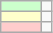<table class="wikitable" style="font-size: 95%; border: gray solid 1px; border-collapse: collapse;text-align:center style="float:left; width:23%">
<tr>
<td style="background: #CCFFCC;" width="20"></td>
<td align="left"></td>
</tr>
<tr>
<td style="background: #FFFFCC;" width="20"></td>
<td align="left"></td>
</tr>
<tr>
<td style="background: #FFCCCC;" width="20"></td>
<td align="left"></td>
</tr>
</table>
